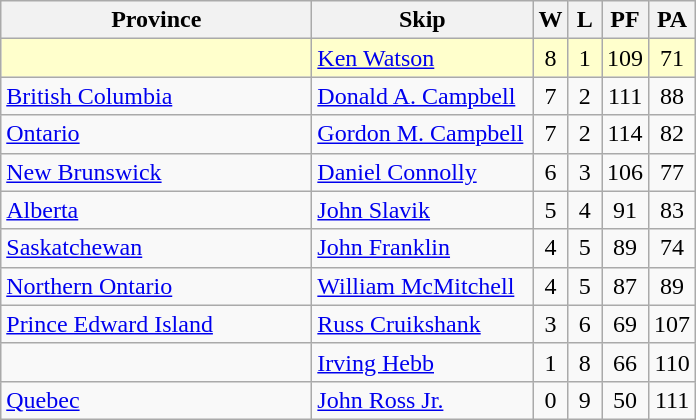<table class="wikitable" style="text-align: center;">
<tr>
<th width="200">Province</th>
<th width="140">Skip</th>
<th width="15">W</th>
<th width="15">L</th>
<th width="15">PF</th>
<th width="15">PA</th>
</tr>
<tr bgcolor=#ffffcc>
<td style="text-align: left;"></td>
<td style="text-align: left;"><a href='#'>Ken Watson</a></td>
<td>8</td>
<td>1</td>
<td>109</td>
<td>71</td>
</tr>
<tr>
<td style="text-align: left;"><a href='#'>British Columbia</a></td>
<td style="text-align: left;"><a href='#'>Donald A. Campbell</a></td>
<td>7</td>
<td>2</td>
<td>111</td>
<td>88</td>
</tr>
<tr>
<td style="text-align: left;"><a href='#'>Ontario</a></td>
<td style="text-align: left;"><a href='#'>Gordon M. Campbell</a></td>
<td>7</td>
<td>2</td>
<td>114</td>
<td>82</td>
</tr>
<tr>
<td style="text-align: left;"><a href='#'>New Brunswick</a></td>
<td style="text-align: left;"><a href='#'>Daniel Connolly</a></td>
<td>6</td>
<td>3</td>
<td>106</td>
<td>77</td>
</tr>
<tr>
<td style="text-align: left;"><a href='#'>Alberta</a></td>
<td style="text-align: left;"><a href='#'>John Slavik</a></td>
<td>5</td>
<td>4</td>
<td>91</td>
<td>83</td>
</tr>
<tr>
<td style="text-align: left;"><a href='#'>Saskatchewan</a></td>
<td style="text-align: left;"><a href='#'>John Franklin</a></td>
<td>4</td>
<td>5</td>
<td>89</td>
<td>74</td>
</tr>
<tr>
<td style="text-align: left;"><a href='#'>Northern Ontario</a></td>
<td style="text-align: left;"><a href='#'>William McMitchell</a></td>
<td>4</td>
<td>5</td>
<td>87</td>
<td>89</td>
</tr>
<tr>
<td style="text-align: left;"><a href='#'>Prince Edward Island</a></td>
<td style="text-align: left;"><a href='#'>Russ Cruikshank</a></td>
<td>3</td>
<td>6</td>
<td>69</td>
<td>107</td>
</tr>
<tr>
<td style="text-align: left;"></td>
<td style="text-align: left;"><a href='#'>Irving Hebb</a></td>
<td>1</td>
<td>8</td>
<td>66</td>
<td>110</td>
</tr>
<tr>
<td style="text-align: left;"><a href='#'>Quebec</a></td>
<td style="text-align: left;"><a href='#'>John Ross Jr.</a></td>
<td>0</td>
<td>9</td>
<td>50</td>
<td>111</td>
</tr>
</table>
